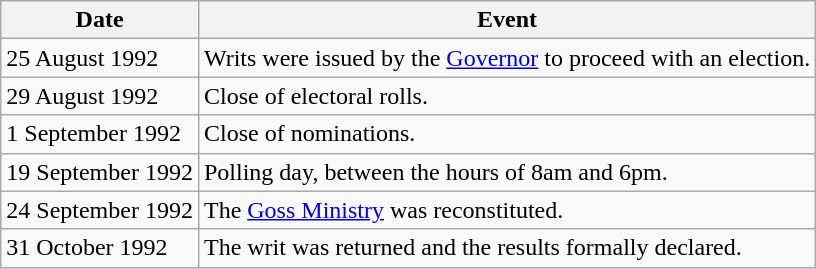<table class="wikitable">
<tr>
<th>Date</th>
<th>Event</th>
</tr>
<tr>
<td>25 August 1992</td>
<td>Writs were issued by the <a href='#'>Governor</a> to proceed with an election.</td>
</tr>
<tr>
<td>29 August 1992</td>
<td>Close of electoral rolls.</td>
</tr>
<tr>
<td>1 September 1992</td>
<td>Close of nominations.</td>
</tr>
<tr>
<td>19 September 1992</td>
<td>Polling day, between the hours of 8am and 6pm.</td>
</tr>
<tr>
<td>24 September 1992</td>
<td>The <a href='#'>Goss Ministry</a> was reconstituted.</td>
</tr>
<tr>
<td>31 October 1992</td>
<td>The writ was returned and the results formally declared.</td>
</tr>
</table>
